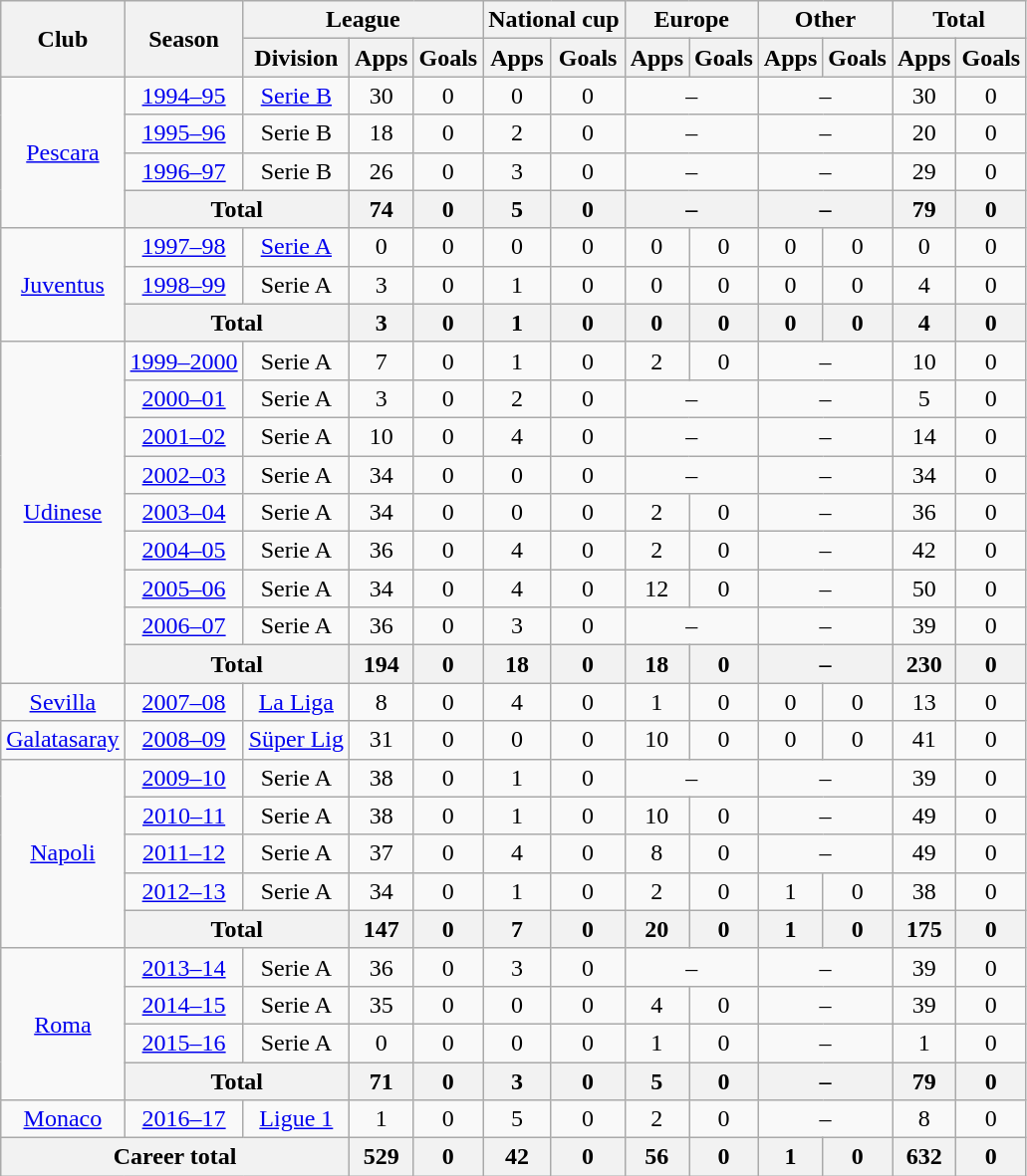<table class="wikitable" style="text-align:center">
<tr>
<th rowspan="2">Club</th>
<th rowspan="2">Season</th>
<th colspan="3">League</th>
<th colspan="2">National cup</th>
<th colspan="2">Europe</th>
<th colspan="2">Other</th>
<th colspan="2">Total</th>
</tr>
<tr>
<th>Division</th>
<th>Apps</th>
<th>Goals</th>
<th>Apps</th>
<th>Goals</th>
<th>Apps</th>
<th>Goals</th>
<th>Apps</th>
<th>Goals</th>
<th>Apps</th>
<th>Goals</th>
</tr>
<tr>
<td rowspan="4"><a href='#'>Pescara</a></td>
<td><a href='#'>1994–95</a></td>
<td><a href='#'>Serie B</a></td>
<td>30</td>
<td>0</td>
<td>0</td>
<td>0</td>
<td colspan="2">–</td>
<td colspan="2">–</td>
<td>30</td>
<td>0</td>
</tr>
<tr>
<td><a href='#'>1995–96</a></td>
<td>Serie B</td>
<td>18</td>
<td>0</td>
<td>2</td>
<td>0</td>
<td colspan="2">–</td>
<td colspan="2">–</td>
<td>20</td>
<td>0</td>
</tr>
<tr>
<td><a href='#'>1996–97</a></td>
<td>Serie B</td>
<td>26</td>
<td>0</td>
<td>3</td>
<td>0</td>
<td colspan="2">–</td>
<td colspan="2">–</td>
<td>29</td>
<td>0</td>
</tr>
<tr>
<th colspan="2">Total</th>
<th>74</th>
<th>0</th>
<th>5</th>
<th>0</th>
<th colspan="2">–</th>
<th colspan="2">–</th>
<th>79</th>
<th>0</th>
</tr>
<tr>
<td rowspan="3"><a href='#'>Juventus</a></td>
<td><a href='#'>1997–98</a></td>
<td><a href='#'>Serie A</a></td>
<td>0</td>
<td>0</td>
<td>0</td>
<td>0</td>
<td>0</td>
<td>0</td>
<td>0</td>
<td>0</td>
<td>0</td>
<td>0</td>
</tr>
<tr>
<td><a href='#'>1998–99</a></td>
<td>Serie A</td>
<td>3</td>
<td>0</td>
<td>1</td>
<td>0</td>
<td>0</td>
<td>0</td>
<td>0</td>
<td>0</td>
<td>4</td>
<td>0</td>
</tr>
<tr>
<th colspan="2">Total</th>
<th>3</th>
<th>0</th>
<th>1</th>
<th>0</th>
<th>0</th>
<th>0</th>
<th>0</th>
<th>0</th>
<th>4</th>
<th>0</th>
</tr>
<tr>
<td rowspan="9"><a href='#'>Udinese</a></td>
<td><a href='#'>1999–2000</a></td>
<td>Serie A</td>
<td>7</td>
<td>0</td>
<td>1</td>
<td>0</td>
<td>2</td>
<td>0</td>
<td colspan="2">–</td>
<td>10</td>
<td>0</td>
</tr>
<tr>
<td><a href='#'>2000–01</a></td>
<td>Serie A</td>
<td>3</td>
<td>0</td>
<td>2</td>
<td>0</td>
<td colspan="2">–</td>
<td colspan="2">–</td>
<td>5</td>
<td>0</td>
</tr>
<tr>
<td><a href='#'>2001–02</a></td>
<td>Serie A</td>
<td>10</td>
<td>0</td>
<td>4</td>
<td>0</td>
<td colspan="2">–</td>
<td colspan="2">–</td>
<td>14</td>
<td>0</td>
</tr>
<tr>
<td><a href='#'>2002–03</a></td>
<td>Serie A</td>
<td>34</td>
<td>0</td>
<td>0</td>
<td>0</td>
<td colspan="2">–</td>
<td colspan="2">–</td>
<td>34</td>
<td>0</td>
</tr>
<tr>
<td><a href='#'>2003–04</a></td>
<td>Serie A</td>
<td>34</td>
<td>0</td>
<td>0</td>
<td>0</td>
<td>2</td>
<td>0</td>
<td colspan="2">–</td>
<td>36</td>
<td>0</td>
</tr>
<tr>
<td><a href='#'>2004–05</a></td>
<td>Serie A</td>
<td>36</td>
<td>0</td>
<td>4</td>
<td>0</td>
<td>2</td>
<td>0</td>
<td colspan="2">–</td>
<td>42</td>
<td>0</td>
</tr>
<tr>
<td><a href='#'>2005–06</a></td>
<td>Serie A</td>
<td>34</td>
<td>0</td>
<td>4</td>
<td>0</td>
<td>12</td>
<td>0</td>
<td colspan="2">–</td>
<td>50</td>
<td>0</td>
</tr>
<tr>
<td><a href='#'>2006–07</a></td>
<td>Serie A</td>
<td>36</td>
<td>0</td>
<td>3</td>
<td>0</td>
<td colspan="2">–</td>
<td colspan="2">–</td>
<td>39</td>
<td>0</td>
</tr>
<tr>
<th colspan="2">Total</th>
<th>194</th>
<th>0</th>
<th>18</th>
<th>0</th>
<th>18</th>
<th>0</th>
<th colspan="2">–</th>
<th>230</th>
<th>0</th>
</tr>
<tr>
<td><a href='#'>Sevilla</a></td>
<td><a href='#'>2007–08</a></td>
<td><a href='#'>La Liga</a></td>
<td>8</td>
<td>0</td>
<td>4</td>
<td>0</td>
<td>1</td>
<td>0</td>
<td>0</td>
<td>0</td>
<td>13</td>
<td>0</td>
</tr>
<tr>
<td><a href='#'>Galatasaray</a></td>
<td><a href='#'>2008–09</a></td>
<td><a href='#'>Süper Lig</a></td>
<td>31</td>
<td>0</td>
<td>0</td>
<td>0</td>
<td>10</td>
<td>0</td>
<td>0</td>
<td>0</td>
<td>41</td>
<td>0</td>
</tr>
<tr>
<td rowspan="5"><a href='#'>Napoli</a></td>
<td><a href='#'>2009–10</a></td>
<td>Serie A</td>
<td>38</td>
<td>0</td>
<td>1</td>
<td>0</td>
<td colspan="2">–</td>
<td colspan="2">–</td>
<td>39</td>
<td>0</td>
</tr>
<tr>
<td><a href='#'>2010–11</a></td>
<td>Serie A</td>
<td>38</td>
<td>0</td>
<td>1</td>
<td>0</td>
<td>10</td>
<td>0</td>
<td colspan="2">–</td>
<td>49</td>
<td>0</td>
</tr>
<tr>
<td><a href='#'>2011–12</a></td>
<td>Serie A</td>
<td>37</td>
<td>0</td>
<td>4</td>
<td>0</td>
<td>8</td>
<td>0</td>
<td colspan="2">–</td>
<td>49</td>
<td>0</td>
</tr>
<tr>
<td><a href='#'>2012–13</a></td>
<td>Serie A</td>
<td>34</td>
<td>0</td>
<td>1</td>
<td>0</td>
<td>2</td>
<td>0</td>
<td>1</td>
<td>0</td>
<td>38</td>
<td>0</td>
</tr>
<tr>
<th colspan="2">Total</th>
<th>147</th>
<th>0</th>
<th>7</th>
<th>0</th>
<th>20</th>
<th>0</th>
<th>1</th>
<th>0</th>
<th>175</th>
<th>0</th>
</tr>
<tr>
<td rowspan="4"><a href='#'>Roma</a></td>
<td><a href='#'>2013–14</a></td>
<td>Serie A</td>
<td>36</td>
<td>0</td>
<td>3</td>
<td>0</td>
<td colspan="2">–</td>
<td colspan="2">–</td>
<td>39</td>
<td>0</td>
</tr>
<tr>
<td><a href='#'>2014–15</a></td>
<td>Serie A</td>
<td>35</td>
<td>0</td>
<td>0</td>
<td>0</td>
<td>4</td>
<td>0</td>
<td colspan="2">–</td>
<td>39</td>
<td>0</td>
</tr>
<tr>
<td><a href='#'>2015–16</a></td>
<td>Serie A</td>
<td>0</td>
<td>0</td>
<td>0</td>
<td>0</td>
<td>1</td>
<td>0</td>
<td colspan="2">–</td>
<td>1</td>
<td>0</td>
</tr>
<tr>
<th colspan="2">Total</th>
<th>71</th>
<th>0</th>
<th>3</th>
<th>0</th>
<th>5</th>
<th>0</th>
<th colspan="2">–</th>
<th>79</th>
<th>0</th>
</tr>
<tr>
<td><a href='#'>Monaco</a></td>
<td><a href='#'>2016–17</a></td>
<td><a href='#'>Ligue 1</a></td>
<td>1</td>
<td>0</td>
<td>5</td>
<td>0</td>
<td>2</td>
<td>0</td>
<td colspan="2">–</td>
<td>8</td>
<td>0</td>
</tr>
<tr>
<th colspan="3">Career total</th>
<th>529</th>
<th>0</th>
<th>42</th>
<th>0</th>
<th>56</th>
<th>0</th>
<th>1</th>
<th>0</th>
<th>632</th>
<th>0</th>
</tr>
</table>
